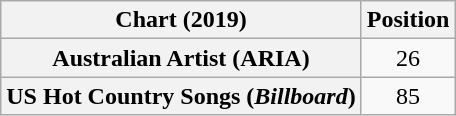<table class="wikitable sortable plainrowheaders" style="text-align:center">
<tr>
<th scope="col">Chart (2019)</th>
<th scope="col">Position</th>
</tr>
<tr>
<th scope="row">Australian Artist (ARIA)</th>
<td>26</td>
</tr>
<tr>
<th scope="row">US Hot Country Songs (<em>Billboard</em>)</th>
<td>85</td>
</tr>
</table>
